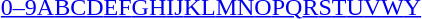<table id="toc" class="toc" summary="Class" align="center" style="text-align:center;">
<tr>
<th></th>
</tr>
<tr>
<td><a href='#'>0–9</a><a href='#'>A</a><a href='#'>B</a><a href='#'>C</a><a href='#'>D</a><a href='#'>E</a><a href='#'>F</a><a href='#'>G</a><a href='#'>H</a><a href='#'>I</a><a href='#'>J</a><a href='#'>K</a><a href='#'>L</a><a href='#'>M</a><a href='#'>N</a><a href='#'>O</a><a href='#'>P</a><a href='#'>Q</a><a href='#'>R</a><a href='#'>S</a><a href='#'>T</a><a href='#'>U</a><a href='#'>V</a><a href='#'>W</a><a href='#'>Y</a></td>
</tr>
</table>
